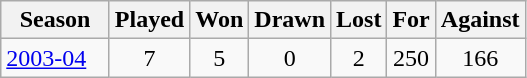<table class=wikitable>
<tr>
<th width="65">Season</th>
<th width="20">Played</th>
<th width="20">Won</th>
<th width="20">Drawn</th>
<th width="20">Lost</th>
<th width="20">For</th>
<th width="20">Against</th>
</tr>
<tr align=center>
<td align=left><a href='#'>2003-04</a></td>
<td>7</td>
<td>5</td>
<td>0</td>
<td>2</td>
<td>250</td>
<td>166</td>
</tr>
</table>
